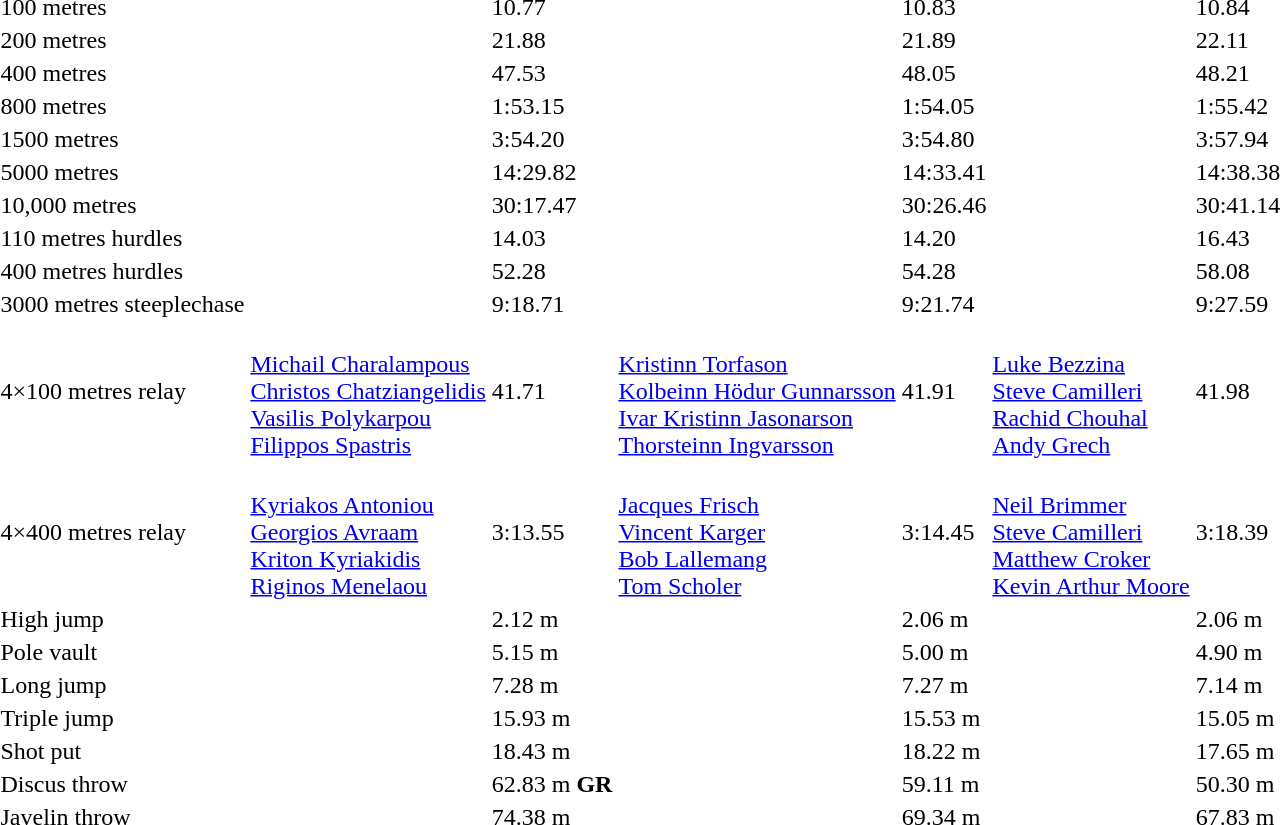<table>
<tr>
<td>100 metres</td>
<td></td>
<td>10.77</td>
<td></td>
<td>10.83</td>
<td></td>
<td>10.84</td>
</tr>
<tr>
<td>200 metres</td>
<td></td>
<td>21.88</td>
<td></td>
<td>21.89</td>
<td></td>
<td>22.11</td>
</tr>
<tr>
<td>400 metres</td>
<td></td>
<td>47.53</td>
<td></td>
<td>48.05</td>
<td></td>
<td>48.21</td>
</tr>
<tr>
<td>800 metres</td>
<td></td>
<td>1:53.15</td>
<td></td>
<td>1:54.05</td>
<td></td>
<td>1:55.42</td>
</tr>
<tr>
<td>1500 metres</td>
<td></td>
<td>3:54.20</td>
<td></td>
<td>3:54.80</td>
<td></td>
<td>3:57.94</td>
</tr>
<tr>
<td>5000 metres</td>
<td></td>
<td>14:29.82</td>
<td></td>
<td>14:33.41</td>
<td></td>
<td>14:38.38</td>
</tr>
<tr>
<td>10,000 metres</td>
<td></td>
<td>30:17.47</td>
<td></td>
<td>30:26.46</td>
<td></td>
<td>30:41.14</td>
</tr>
<tr>
<td>110 metres hurdles</td>
<td></td>
<td>14.03</td>
<td></td>
<td>14.20</td>
<td></td>
<td>16.43</td>
</tr>
<tr>
<td>400 metres hurdles</td>
<td></td>
<td>52.28</td>
<td></td>
<td>54.28</td>
<td></td>
<td>58.08</td>
</tr>
<tr>
<td>3000 metres steeplechase</td>
<td></td>
<td>9:18.71</td>
<td></td>
<td>9:21.74</td>
<td></td>
<td>9:27.59</td>
</tr>
<tr>
<td>4×100 metres relay</td>
<td><br><a href='#'>Michail Charalampous</a><br><a href='#'>Christos Chatziangelidis</a><br><a href='#'>Vasilis Polykarpou</a><br><a href='#'>Filippos Spastris</a></td>
<td>41.71</td>
<td><br><a href='#'>Kristinn Torfason</a><br><a href='#'>Kolbeinn Hödur Gunnarsson</a><br><a href='#'>Ivar Kristinn Jasonarson</a><br><a href='#'>Thorsteinn Ingvarsson</a></td>
<td>41.91</td>
<td><br><a href='#'>Luke Bezzina</a><br><a href='#'>Steve Camilleri</a><br><a href='#'>Rachid Chouhal</a><br><a href='#'>Andy Grech</a></td>
<td>41.98</td>
</tr>
<tr>
<td>4×400 metres relay</td>
<td><br><a href='#'>Kyriakos Antoniou</a><br><a href='#'>Georgios Avraam</a><br><a href='#'>Kriton Kyriakidis</a><br><a href='#'>Riginos Menelaou</a></td>
<td>3:13.55</td>
<td><br><a href='#'>Jacques Frisch</a><br><a href='#'>Vincent Karger</a><br><a href='#'>Bob Lallemang</a><br><a href='#'>Tom Scholer</a></td>
<td>3:14.45</td>
<td><br><a href='#'>Neil Brimmer</a><br><a href='#'>Steve Camilleri</a><br><a href='#'>Matthew Croker</a><br><a href='#'>Kevin Arthur Moore</a></td>
<td>3:18.39</td>
</tr>
<tr>
<td>High jump</td>
<td></td>
<td>2.12 m</td>
<td></td>
<td>2.06 m</td>
<td></td>
<td>2.06 m</td>
</tr>
<tr>
<td>Pole vault</td>
<td></td>
<td>5.15 m</td>
<td></td>
<td>5.00 m</td>
<td></td>
<td>4.90 m</td>
</tr>
<tr>
<td>Long jump</td>
<td></td>
<td>7.28 m</td>
<td></td>
<td>7.27 m</td>
<td></td>
<td>7.14 m</td>
</tr>
<tr>
<td>Triple jump</td>
<td></td>
<td>15.93 m</td>
<td></td>
<td>15.53 m</td>
<td></td>
<td>15.05 m</td>
</tr>
<tr>
<td>Shot put</td>
<td></td>
<td>18.43 m</td>
<td></td>
<td>18.22 m</td>
<td></td>
<td>17.65 m</td>
</tr>
<tr>
<td>Discus throw</td>
<td></td>
<td>62.83 m <strong>GR</strong></td>
<td></td>
<td>59.11 m</td>
<td></td>
<td>50.30 m</td>
</tr>
<tr>
<td>Javelin throw</td>
<td></td>
<td>74.38 m</td>
<td></td>
<td>69.34 m</td>
<td></td>
<td>67.83 m</td>
</tr>
</table>
